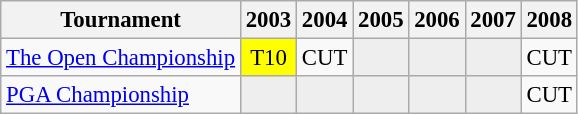<table class="wikitable" style="font-size:95%;text-align:center;">
<tr>
<th>Tournament</th>
<th>2003</th>
<th>2004</th>
<th>2005</th>
<th>2006</th>
<th>2007</th>
<th>2008</th>
</tr>
<tr>
<td align=left><a href='#'>The Open Championship</a></td>
<td style="background:yellow;">T10</td>
<td>CUT</td>
<td style="background:#eeeeee;"></td>
<td style="background:#eeeeee;"></td>
<td style="background:#eeeeee;"></td>
<td>CUT</td>
</tr>
<tr>
<td align=left><a href='#'>PGA Championship</a></td>
<td style="background:#eeeeee;"></td>
<td style="background:#eeeeee;"></td>
<td style="background:#eeeeee;"></td>
<td style="background:#eeeeee;"></td>
<td style="background:#eeeeee;"></td>
<td>CUT</td>
</tr>
</table>
